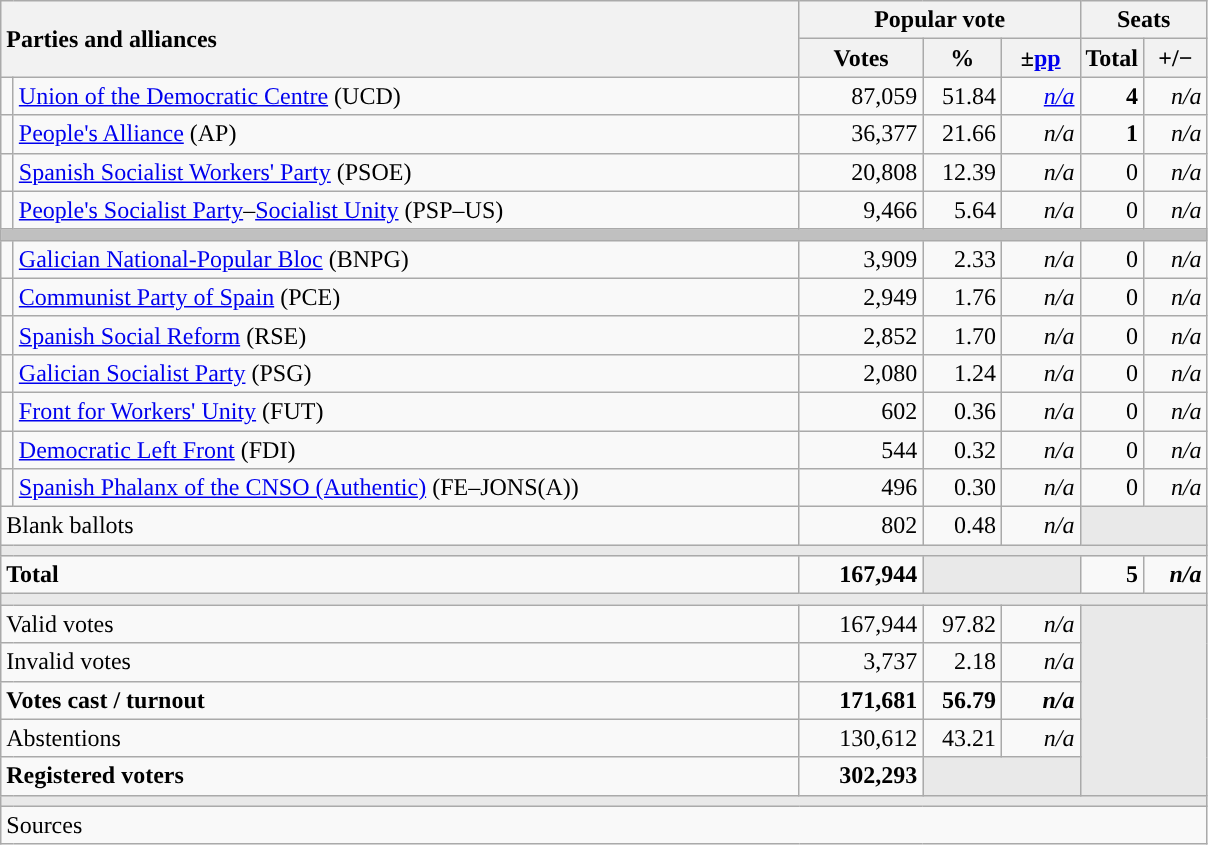<table class="wikitable" style="text-align:right;">
<tr>
<th style="text-align:left;" rowspan="2" colspan="2" width="525">Parties and alliances</th>
<th colspan="3">Popular vote</th>
<th colspan="2">Seats</th>
</tr>
<tr>
<th width="75">Votes</th>
<th width="45">%</th>
<th width="45">±<a href='#'>pp</a></th>
<th width="35">Total</th>
<th width="35">+/−</th>
</tr>
<tr>
<td width="1" style="color:inherit;background:"></td>
<td align="left"><a href='#'>Union of the Democratic Centre</a> (UCD)</td>
<td>87,059</td>
<td>51.84</td>
<td><em><a href='#'>n/a</a></em></td>
<td><strong>4</strong></td>
<td><em>n/a</em></td>
</tr>
<tr>
<td style="color:inherit;background:"></td>
<td align="left"><a href='#'>People's Alliance</a> (AP)</td>
<td>36,377</td>
<td>21.66</td>
<td><em>n/a</em></td>
<td><strong>1</strong></td>
<td><em>n/a</em></td>
</tr>
<tr>
<td style="color:inherit;background:"></td>
<td align="left"><a href='#'>Spanish Socialist Workers' Party</a> (PSOE)</td>
<td>20,808</td>
<td>12.39</td>
<td><em>n/a</em></td>
<td>0</td>
<td><em>n/a</em></td>
</tr>
<tr>
<td style="color:inherit;background:"></td>
<td align="left"><a href='#'>People's Socialist Party</a>–<a href='#'>Socialist Unity</a> (PSP–US)</td>
<td>9,466</td>
<td>5.64</td>
<td><em>n/a</em></td>
<td>0</td>
<td><em>n/a</em></td>
</tr>
<tr>
<td colspan="7" bgcolor="#C0C0C0"></td>
</tr>
<tr>
<td style="color:inherit;background:"></td>
<td align="left"><a href='#'>Galician National-Popular Bloc</a> (BNPG)</td>
<td>3,909</td>
<td>2.33</td>
<td><em>n/a</em></td>
<td>0</td>
<td><em>n/a</em></td>
</tr>
<tr>
<td style="color:inherit;background:"></td>
<td align="left"><a href='#'>Communist Party of Spain</a> (PCE)</td>
<td>2,949</td>
<td>1.76</td>
<td><em>n/a</em></td>
<td>0</td>
<td><em>n/a</em></td>
</tr>
<tr>
<td style="color:inherit;background:"></td>
<td align="left"><a href='#'>Spanish Social Reform</a> (RSE)</td>
<td>2,852</td>
<td>1.70</td>
<td><em>n/a</em></td>
<td>0</td>
<td><em>n/a</em></td>
</tr>
<tr>
<td style="color:inherit;background:"></td>
<td align="left"><a href='#'>Galician Socialist Party</a> (PSG)</td>
<td>2,080</td>
<td>1.24</td>
<td><em>n/a</em></td>
<td>0</td>
<td><em>n/a</em></td>
</tr>
<tr>
<td style="color:inherit;background:"></td>
<td align="left"><a href='#'>Front for Workers' Unity</a> (FUT)</td>
<td>602</td>
<td>0.36</td>
<td><em>n/a</em></td>
<td>0</td>
<td><em>n/a</em></td>
</tr>
<tr>
<td style="color:inherit;background:"></td>
<td align="left"><a href='#'>Democratic Left Front</a> (FDI)</td>
<td>544</td>
<td>0.32</td>
<td><em>n/a</em></td>
<td>0</td>
<td><em>n/a</em></td>
</tr>
<tr>
<td style="color:inherit;background:"></td>
<td align="left"><a href='#'>Spanish Phalanx of the CNSO (Authentic)</a> (FE–JONS(A))</td>
<td>496</td>
<td>0.30</td>
<td><em>n/a</em></td>
<td>0</td>
<td><em>n/a</em></td>
</tr>
<tr>
<td align="left" colspan="2">Blank ballots</td>
<td>802</td>
<td>0.48</td>
<td><em>n/a</em></td>
<td bgcolor="#E9E9E9" colspan="2"></td>
</tr>
<tr>
<td colspan="7" bgcolor="#E9E9E9"></td>
</tr>
<tr style="font-weight:bold;">
<td align="left" colspan="2">Total</td>
<td>167,944</td>
<td bgcolor="#E9E9E9" colspan="2"></td>
<td>5</td>
<td><em>n/a</em></td>
</tr>
<tr>
<td colspan="7" bgcolor="#E9E9E9"></td>
</tr>
<tr>
<td align="left" colspan="2">Valid votes</td>
<td>167,944</td>
<td>97.82</td>
<td><em>n/a</em></td>
<td bgcolor="#E9E9E9" colspan="2" rowspan="5"></td>
</tr>
<tr>
<td align="left" colspan="2">Invalid votes</td>
<td>3,737</td>
<td>2.18</td>
<td><em>n/a</em></td>
</tr>
<tr style="font-weight:bold;">
<td align="left" colspan="2">Votes cast / turnout</td>
<td>171,681</td>
<td>56.79</td>
<td><em>n/a</em></td>
</tr>
<tr>
<td align="left" colspan="2">Abstentions</td>
<td>130,612</td>
<td>43.21</td>
<td><em>n/a</em></td>
</tr>
<tr style="font-weight:bold;">
<td align="left" colspan="2">Registered voters</td>
<td>302,293</td>
<td bgcolor="#E9E9E9" colspan="2"></td>
</tr>
<tr>
<td colspan="7" bgcolor="#E9E9E9"></td>
</tr>
<tr>
<td align="left" colspan="7">Sources</td>
</tr>
</table>
